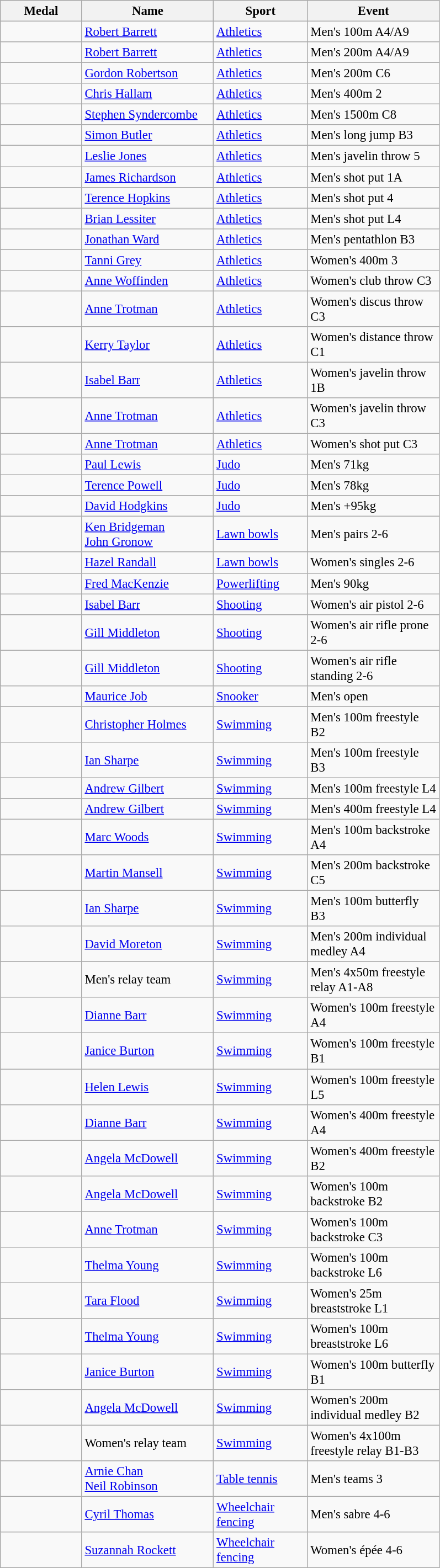<table class=wikitable style="font-size:95%">
<tr>
<th style="width:6em">Medal</th>
<th style="width:10em">Name</th>
<th style="width:7em">Sport</th>
<th style="width:10em">Event</th>
</tr>
<tr>
<td></td>
<td><a href='#'>Robert Barrett</a></td>
<td><a href='#'>Athletics</a></td>
<td>Men's 100m A4/A9</td>
</tr>
<tr>
<td></td>
<td><a href='#'>Robert Barrett</a></td>
<td><a href='#'>Athletics</a></td>
<td>Men's 200m A4/A9</td>
</tr>
<tr>
<td></td>
<td><a href='#'>Gordon Robertson</a></td>
<td><a href='#'>Athletics</a></td>
<td>Men's 200m C6</td>
</tr>
<tr>
<td></td>
<td><a href='#'>Chris Hallam</a></td>
<td><a href='#'>Athletics</a></td>
<td>Men's 400m 2</td>
</tr>
<tr>
<td></td>
<td><a href='#'>Stephen Syndercombe</a></td>
<td><a href='#'>Athletics</a></td>
<td>Men's 1500m C8</td>
</tr>
<tr>
<td></td>
<td><a href='#'>Simon Butler</a></td>
<td><a href='#'>Athletics</a></td>
<td>Men's long jump B3</td>
</tr>
<tr>
<td></td>
<td><a href='#'>Leslie Jones</a></td>
<td><a href='#'>Athletics</a></td>
<td>Men's javelin throw 5</td>
</tr>
<tr>
<td></td>
<td><a href='#'>James Richardson</a></td>
<td><a href='#'>Athletics</a></td>
<td>Men's shot put 1A</td>
</tr>
<tr>
<td></td>
<td><a href='#'>Terence Hopkins</a></td>
<td><a href='#'>Athletics</a></td>
<td>Men's shot put 4</td>
</tr>
<tr>
<td></td>
<td><a href='#'>Brian Lessiter</a></td>
<td><a href='#'>Athletics</a></td>
<td>Men's shot put L4</td>
</tr>
<tr>
<td></td>
<td><a href='#'>Jonathan Ward</a></td>
<td><a href='#'>Athletics</a></td>
<td>Men's pentathlon B3</td>
</tr>
<tr>
<td></td>
<td><a href='#'>Tanni Grey</a></td>
<td><a href='#'>Athletics</a></td>
<td>Women's 400m 3</td>
</tr>
<tr>
<td></td>
<td><a href='#'>Anne Woffinden</a></td>
<td><a href='#'>Athletics</a></td>
<td>Women's club throw C3</td>
</tr>
<tr>
<td></td>
<td><a href='#'>Anne Trotman</a></td>
<td><a href='#'>Athletics</a></td>
<td>Women's discus throw C3</td>
</tr>
<tr>
<td></td>
<td><a href='#'>Kerry Taylor</a></td>
<td><a href='#'>Athletics</a></td>
<td>Women's distance throw C1</td>
</tr>
<tr>
<td></td>
<td><a href='#'>Isabel Barr</a></td>
<td><a href='#'>Athletics</a></td>
<td>Women's javelin throw 1B</td>
</tr>
<tr>
<td></td>
<td><a href='#'>Anne Trotman</a></td>
<td><a href='#'>Athletics</a></td>
<td>Women's javelin throw C3</td>
</tr>
<tr>
<td></td>
<td><a href='#'>Anne Trotman</a></td>
<td><a href='#'>Athletics</a></td>
<td>Women's shot put C3</td>
</tr>
<tr>
<td></td>
<td><a href='#'>Paul Lewis</a></td>
<td><a href='#'>Judo</a></td>
<td>Men's 71kg</td>
</tr>
<tr>
<td></td>
<td><a href='#'>Terence Powell</a></td>
<td><a href='#'>Judo</a></td>
<td>Men's 78kg</td>
</tr>
<tr>
<td></td>
<td><a href='#'>David Hodgkins</a></td>
<td><a href='#'>Judo</a></td>
<td>Men's +95kg</td>
</tr>
<tr>
<td></td>
<td><a href='#'>Ken Bridgeman</a><br> <a href='#'>John Gronow</a></td>
<td><a href='#'>Lawn bowls</a></td>
<td>Men's pairs 2-6</td>
</tr>
<tr>
<td></td>
<td><a href='#'>Hazel Randall</a></td>
<td><a href='#'>Lawn bowls</a></td>
<td>Women's singles 2-6</td>
</tr>
<tr>
<td></td>
<td><a href='#'>Fred MacKenzie</a></td>
<td><a href='#'>Powerlifting</a></td>
<td>Men's 90kg</td>
</tr>
<tr>
<td></td>
<td><a href='#'>Isabel Barr</a></td>
<td><a href='#'>Shooting</a></td>
<td>Women's air pistol 2-6</td>
</tr>
<tr>
<td></td>
<td><a href='#'>Gill Middleton</a></td>
<td><a href='#'>Shooting</a></td>
<td>Women's air rifle prone 2-6</td>
</tr>
<tr>
<td></td>
<td><a href='#'>Gill Middleton</a></td>
<td><a href='#'>Shooting</a></td>
<td>Women's air rifle standing 2-6</td>
</tr>
<tr>
<td></td>
<td><a href='#'>Maurice Job</a></td>
<td><a href='#'>Snooker</a></td>
<td>Men's open</td>
</tr>
<tr>
<td></td>
<td><a href='#'>Christopher Holmes</a></td>
<td><a href='#'>Swimming</a></td>
<td>Men's 100m freestyle B2</td>
</tr>
<tr>
<td></td>
<td><a href='#'>Ian Sharpe</a></td>
<td><a href='#'>Swimming</a></td>
<td>Men's 100m freestyle B3</td>
</tr>
<tr>
<td></td>
<td><a href='#'>Andrew Gilbert</a></td>
<td><a href='#'>Swimming</a></td>
<td>Men's 100m freestyle L4</td>
</tr>
<tr>
<td></td>
<td><a href='#'>Andrew Gilbert</a></td>
<td><a href='#'>Swimming</a></td>
<td>Men's 400m freestyle L4</td>
</tr>
<tr>
<td></td>
<td><a href='#'>Marc Woods</a></td>
<td><a href='#'>Swimming</a></td>
<td>Men's 100m backstroke A4</td>
</tr>
<tr>
<td></td>
<td><a href='#'>Martin Mansell</a></td>
<td><a href='#'>Swimming</a></td>
<td>Men's 200m backstroke C5</td>
</tr>
<tr>
<td></td>
<td><a href='#'>Ian Sharpe</a></td>
<td><a href='#'>Swimming</a></td>
<td>Men's 100m butterfly B3</td>
</tr>
<tr>
<td></td>
<td><a href='#'>David Moreton</a></td>
<td><a href='#'>Swimming</a></td>
<td>Men's 200m individual medley A4</td>
</tr>
<tr>
<td></td>
<td>Men's relay team</td>
<td><a href='#'>Swimming</a></td>
<td>Men's 4x50m freestyle relay A1-A8</td>
</tr>
<tr>
<td></td>
<td><a href='#'>Dianne Barr</a></td>
<td><a href='#'>Swimming</a></td>
<td>Women's 100m freestyle A4</td>
</tr>
<tr>
<td></td>
<td><a href='#'>Janice Burton</a></td>
<td><a href='#'>Swimming</a></td>
<td>Women's 100m freestyle B1</td>
</tr>
<tr>
<td></td>
<td><a href='#'>Helen Lewis</a></td>
<td><a href='#'>Swimming</a></td>
<td>Women's 100m freestyle L5</td>
</tr>
<tr>
<td></td>
<td><a href='#'>Dianne Barr</a></td>
<td><a href='#'>Swimming</a></td>
<td>Women's 400m freestyle A4</td>
</tr>
<tr>
<td></td>
<td><a href='#'>Angela McDowell</a></td>
<td><a href='#'>Swimming</a></td>
<td>Women's 400m freestyle B2</td>
</tr>
<tr>
<td></td>
<td><a href='#'>Angela McDowell</a></td>
<td><a href='#'>Swimming</a></td>
<td>Women's 100m backstroke B2</td>
</tr>
<tr>
<td></td>
<td><a href='#'>Anne Trotman</a></td>
<td><a href='#'>Swimming</a></td>
<td>Women's 100m backstroke C3</td>
</tr>
<tr>
<td></td>
<td><a href='#'>Thelma Young</a></td>
<td><a href='#'>Swimming</a></td>
<td>Women's 100m backstroke L6</td>
</tr>
<tr>
<td></td>
<td><a href='#'>Tara Flood</a></td>
<td><a href='#'>Swimming</a></td>
<td>Women's 25m breaststroke L1</td>
</tr>
<tr>
<td></td>
<td><a href='#'>Thelma Young</a></td>
<td><a href='#'>Swimming</a></td>
<td>Women's 100m breaststroke L6</td>
</tr>
<tr>
<td></td>
<td><a href='#'>Janice Burton</a></td>
<td><a href='#'>Swimming</a></td>
<td>Women's 100m butterfly B1</td>
</tr>
<tr>
<td></td>
<td><a href='#'>Angela McDowell</a></td>
<td><a href='#'>Swimming</a></td>
<td>Women's 200m individual medley B2</td>
</tr>
<tr>
<td></td>
<td>Women's relay team</td>
<td><a href='#'>Swimming</a></td>
<td>Women's 4x100m freestyle relay B1-B3</td>
</tr>
<tr>
<td></td>
<td><a href='#'>Arnie Chan</a><br> <a href='#'>Neil Robinson</a></td>
<td><a href='#'>Table tennis</a></td>
<td>Men's teams 3</td>
</tr>
<tr>
<td></td>
<td><a href='#'>Cyril Thomas</a></td>
<td><a href='#'>Wheelchair fencing</a></td>
<td>Men's sabre 4-6</td>
</tr>
<tr>
<td></td>
<td><a href='#'>Suzannah Rockett</a></td>
<td><a href='#'>Wheelchair fencing</a></td>
<td>Women's épée 4-6</td>
</tr>
</table>
